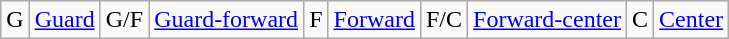<table class="wikitable">
<tr>
<td>G</td>
<td><a href='#'>Guard</a></td>
<td>G/F</td>
<td><a href='#'>Guard-forward</a></td>
<td>F</td>
<td><a href='#'>Forward</a></td>
<td>F/C</td>
<td><a href='#'>Forward-center</a></td>
<td>C</td>
<td><a href='#'>Center</a></td>
</tr>
</table>
